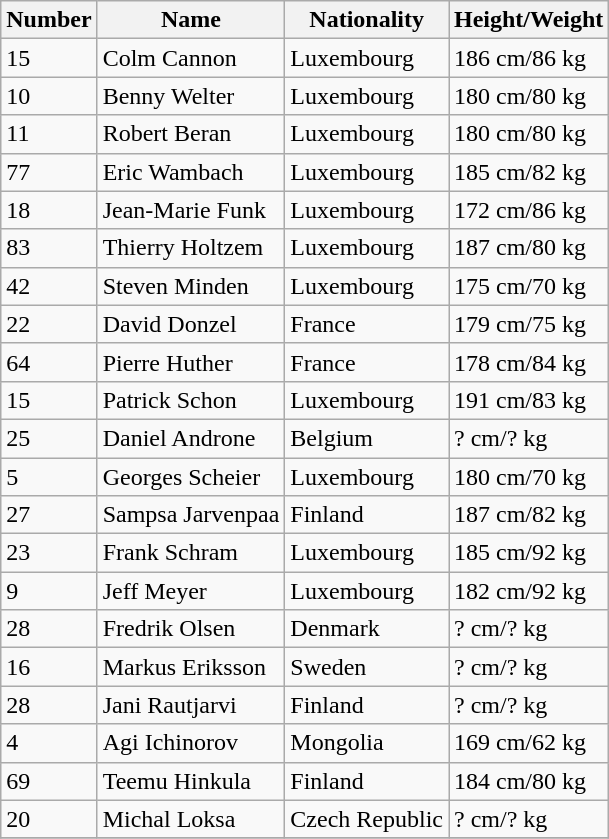<table class="wikitable">
<tr>
<th>Number</th>
<th>Name</th>
<th>Nationality</th>
<th>Height/Weight</th>
</tr>
<tr>
<td>15</td>
<td>Colm Cannon</td>
<td> Luxembourg</td>
<td>186 cm/86 kg</td>
</tr>
<tr>
<td>10</td>
<td>Benny Welter</td>
<td> Luxembourg</td>
<td>180 cm/80 kg</td>
</tr>
<tr>
<td>11</td>
<td>Robert Beran</td>
<td> Luxembourg</td>
<td>180 cm/80 kg</td>
</tr>
<tr>
<td>77</td>
<td>Eric Wambach</td>
<td> Luxembourg</td>
<td>185 cm/82 kg</td>
</tr>
<tr>
<td>18</td>
<td>Jean-Marie Funk</td>
<td> Luxembourg</td>
<td>172 cm/86 kg</td>
</tr>
<tr>
<td>83</td>
<td>Thierry Holtzem</td>
<td> Luxembourg</td>
<td>187 cm/80 kg</td>
</tr>
<tr>
<td>42</td>
<td>Steven Minden</td>
<td> Luxembourg</td>
<td>175 cm/70 kg</td>
</tr>
<tr>
<td>22</td>
<td>David Donzel</td>
<td> France</td>
<td>179 cm/75 kg</td>
</tr>
<tr>
<td>64</td>
<td>Pierre Huther</td>
<td> France</td>
<td>178 cm/84 kg</td>
</tr>
<tr>
<td>15</td>
<td>Patrick Schon</td>
<td> Luxembourg</td>
<td>191 cm/83 kg</td>
</tr>
<tr>
<td>25</td>
<td>Daniel Androne</td>
<td> Belgium</td>
<td>? cm/? kg</td>
</tr>
<tr>
<td>5</td>
<td>Georges Scheier</td>
<td> Luxembourg</td>
<td>180 cm/70 kg</td>
</tr>
<tr>
<td>27</td>
<td>Sampsa Jarvenpaa</td>
<td> Finland</td>
<td>187 cm/82 kg</td>
</tr>
<tr>
<td>23</td>
<td>Frank Schram</td>
<td> Luxembourg</td>
<td>185 cm/92 kg</td>
</tr>
<tr>
<td>9</td>
<td>Jeff Meyer</td>
<td> Luxembourg</td>
<td>182 cm/92 kg</td>
</tr>
<tr>
<td>28</td>
<td>Fredrik Olsen</td>
<td> Denmark</td>
<td>? cm/? kg</td>
</tr>
<tr>
<td>16</td>
<td>Markus Eriksson</td>
<td> Sweden</td>
<td>? cm/? kg</td>
</tr>
<tr>
<td>28</td>
<td>Jani Rautjarvi</td>
<td> Finland</td>
<td>? cm/? kg</td>
</tr>
<tr>
<td>4</td>
<td>Agi Ichinorov</td>
<td> Mongolia</td>
<td>169 cm/62 kg</td>
</tr>
<tr>
<td>69</td>
<td>Teemu Hinkula</td>
<td> Finland</td>
<td>184 cm/80 kg</td>
</tr>
<tr>
<td>20</td>
<td>Michal Loksa</td>
<td> Czech Republic</td>
<td>? cm/? kg</td>
</tr>
<tr>
</tr>
</table>
